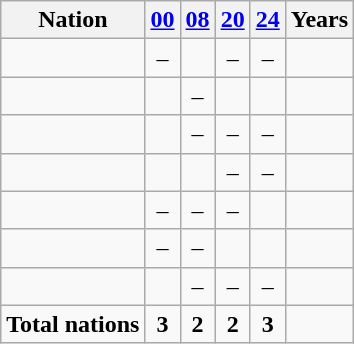<table class="wikitable" style="text-align:center">
<tr>
<th>Nation</th>
<th><a href='#'>00</a></th>
<th><a href='#'>08</a></th>
<th><a href='#'>20</a></th>
<th><a href='#'>24</a></th>
<th>Years</th>
</tr>
<tr>
<td align=left></td>
<td>–</td>
<td></td>
<td>–</td>
<td>–</td>
<td></td>
</tr>
<tr>
<td align=left></td>
<td></td>
<td>–</td>
<td></td>
<td></td>
<td></td>
</tr>
<tr>
<td align=left></td>
<td></td>
<td>–</td>
<td>–</td>
<td>–</td>
<td></td>
</tr>
<tr>
<td align=left></td>
<td></td>
<td></td>
<td>–</td>
<td>–</td>
<td></td>
</tr>
<tr>
<td align=left></td>
<td>–</td>
<td>–</td>
<td>–</td>
<td></td>
<td></td>
</tr>
<tr>
<td align=left></td>
<td>–</td>
<td>–</td>
<td></td>
<td></td>
<td></td>
</tr>
<tr>
<td align=left></td>
<td></td>
<td>–</td>
<td>–</td>
<td>–</td>
<td></td>
</tr>
<tr>
<td align=left><strong>Total nations</strong></td>
<td><strong>3</strong></td>
<td><strong>2</strong></td>
<td><strong>2</strong></td>
<td><strong>3</strong></td>
<td></td>
</tr>
</table>
